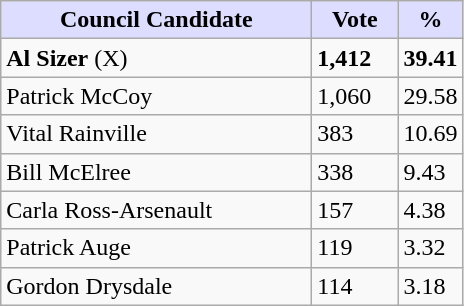<table class="wikitable">
<tr>
<th style="background:#ddf; width:200px;">Council Candidate</th>
<th style="background:#ddf; width:50px;">Vote</th>
<th style="background:#ddf; width:30px;">%</th>
</tr>
<tr>
<td><strong>Al Sizer</strong> (X)</td>
<td><strong>1,412</strong></td>
<td><strong>39.41</strong></td>
</tr>
<tr>
<td>Patrick McCoy</td>
<td>1,060</td>
<td>29.58</td>
</tr>
<tr>
<td>Vital Rainville</td>
<td>383</td>
<td>10.69</td>
</tr>
<tr>
<td>Bill McElree</td>
<td>338</td>
<td>9.43</td>
</tr>
<tr>
<td>Carla Ross-Arsenault</td>
<td>157</td>
<td>4.38</td>
</tr>
<tr>
<td>Patrick Auge</td>
<td>119</td>
<td>3.32</td>
</tr>
<tr>
<td>Gordon Drysdale</td>
<td>114</td>
<td>3.18</td>
</tr>
</table>
